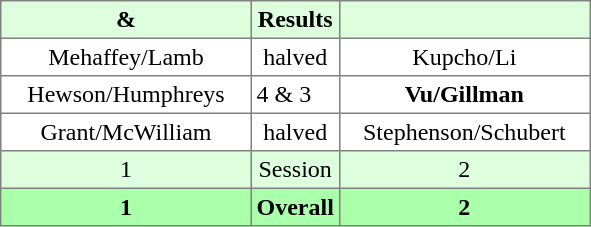<table border="1" cellpadding="3" style="border-collapse:collapse; text-align:center;">
<tr style="background:#ddffdd;">
<th width=160> & </th>
<th>Results</th>
<th width=160></th>
</tr>
<tr>
<td>Mehaffey/Lamb</td>
<td>halved</td>
<td>Kupcho/Li</td>
</tr>
<tr>
<td>Hewson/Humphreys</td>
<td align=left> 4 & 3</td>
<td><strong>Vu/Gillman</strong></td>
</tr>
<tr>
<td>Grant/McWilliam</td>
<td>halved</td>
<td>Stephenson/Schubert</td>
</tr>
<tr style="background:#ddffdd;">
<td>1</td>
<td>Session</td>
<td>2</td>
</tr>
<tr style="background:#aaffaa;">
<th>1</th>
<th>Overall</th>
<th>2</th>
</tr>
</table>
